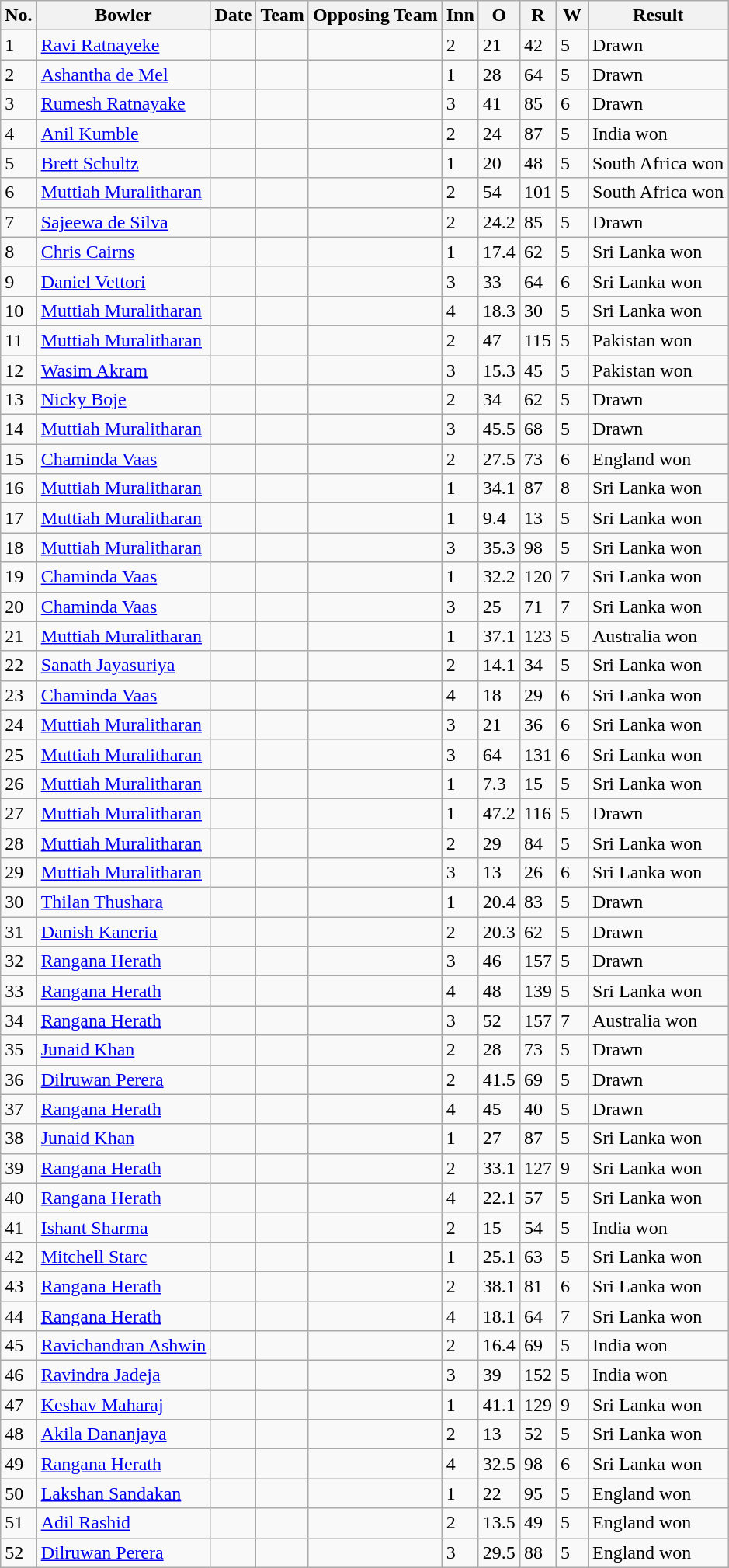<table class="wikitable sortable">
<tr>
<th>No.</th>
<th>Bowler</th>
<th>Date</th>
<th>Team</th>
<th>Opposing Team</th>
<th scope="col" style="width:20px;">Inn</th>
<th scope="col" style="width:20px;">O</th>
<th scope="col" style="width:20px;">R</th>
<th scope="col" style="width:20px;">W</th>
<th>Result</th>
</tr>
<tr>
<td>1</td>
<td><a href='#'>Ravi Ratnayeke</a></td>
<td></td>
<td></td>
<td></td>
<td>2</td>
<td>21</td>
<td>42</td>
<td>5</td>
<td>Drawn</td>
</tr>
<tr>
<td>2</td>
<td><a href='#'>Ashantha de Mel</a></td>
<td></td>
<td></td>
<td></td>
<td>1</td>
<td>28</td>
<td>64</td>
<td>5</td>
<td>Drawn</td>
</tr>
<tr>
<td>3</td>
<td><a href='#'>Rumesh Ratnayake</a></td>
<td></td>
<td></td>
<td></td>
<td>3</td>
<td>41</td>
<td>85</td>
<td>6</td>
<td>Drawn</td>
</tr>
<tr>
<td>4</td>
<td><a href='#'>Anil Kumble</a></td>
<td></td>
<td></td>
<td></td>
<td>2</td>
<td>24</td>
<td>87</td>
<td>5</td>
<td>India won</td>
</tr>
<tr>
<td>5</td>
<td><a href='#'>Brett Schultz</a></td>
<td></td>
<td></td>
<td></td>
<td>1</td>
<td>20</td>
<td>48</td>
<td>5</td>
<td>South Africa won</td>
</tr>
<tr>
<td>6</td>
<td><a href='#'>Muttiah Muralitharan</a></td>
<td></td>
<td></td>
<td></td>
<td>2</td>
<td>54</td>
<td>101</td>
<td>5</td>
<td>South Africa won</td>
</tr>
<tr>
<td>7</td>
<td><a href='#'>Sajeewa de Silva</a></td>
<td></td>
<td></td>
<td></td>
<td>2</td>
<td>24.2</td>
<td>85</td>
<td>5</td>
<td>Drawn</td>
</tr>
<tr>
<td>8</td>
<td><a href='#'>Chris Cairns</a></td>
<td></td>
<td></td>
<td></td>
<td>1</td>
<td>17.4</td>
<td>62</td>
<td>5</td>
<td>Sri Lanka won</td>
</tr>
<tr>
<td>9</td>
<td><a href='#'>Daniel Vettori</a></td>
<td></td>
<td></td>
<td></td>
<td>3</td>
<td>33</td>
<td>64</td>
<td>6</td>
<td>Sri Lanka won</td>
</tr>
<tr>
<td>10</td>
<td><a href='#'>Muttiah Muralitharan</a></td>
<td></td>
<td></td>
<td></td>
<td>4</td>
<td>18.3</td>
<td>30</td>
<td>5</td>
<td>Sri Lanka won</td>
</tr>
<tr>
<td>11</td>
<td><a href='#'>Muttiah Muralitharan</a></td>
<td></td>
<td></td>
<td></td>
<td>2</td>
<td>47</td>
<td>115</td>
<td>5</td>
<td>Pakistan won</td>
</tr>
<tr>
<td>12</td>
<td><a href='#'>Wasim Akram</a></td>
<td></td>
<td></td>
<td></td>
<td>3</td>
<td>15.3</td>
<td>45</td>
<td>5</td>
<td>Pakistan won</td>
</tr>
<tr>
<td>13</td>
<td><a href='#'>Nicky Boje</a></td>
<td></td>
<td></td>
<td></td>
<td>2</td>
<td>34</td>
<td>62</td>
<td>5</td>
<td>Drawn</td>
</tr>
<tr>
<td>14</td>
<td><a href='#'>Muttiah Muralitharan</a></td>
<td></td>
<td></td>
<td></td>
<td>3</td>
<td>45.5</td>
<td>68</td>
<td>5</td>
<td>Drawn</td>
</tr>
<tr>
<td>15</td>
<td><a href='#'>Chaminda Vaas</a></td>
<td></td>
<td></td>
<td></td>
<td>2</td>
<td>27.5</td>
<td>73</td>
<td>6</td>
<td>England won</td>
</tr>
<tr>
<td>16</td>
<td><a href='#'>Muttiah Muralitharan</a></td>
<td></td>
<td></td>
<td></td>
<td>1</td>
<td>34.1</td>
<td>87</td>
<td>8</td>
<td>Sri Lanka won</td>
</tr>
<tr>
<td>17</td>
<td><a href='#'>Muttiah Muralitharan</a></td>
<td></td>
<td></td>
<td></td>
<td>1</td>
<td>9.4</td>
<td>13</td>
<td>5</td>
<td>Sri Lanka won</td>
</tr>
<tr>
<td>18</td>
<td><a href='#'>Muttiah Muralitharan</a></td>
<td></td>
<td></td>
<td></td>
<td>3</td>
<td>35.3</td>
<td>98</td>
<td>5</td>
<td>Sri Lanka won</td>
</tr>
<tr>
<td>19</td>
<td><a href='#'>Chaminda Vaas</a></td>
<td></td>
<td></td>
<td></td>
<td>1</td>
<td>32.2</td>
<td>120</td>
<td>7</td>
<td>Sri Lanka won</td>
</tr>
<tr>
<td>20</td>
<td><a href='#'>Chaminda Vaas</a></td>
<td></td>
<td></td>
<td></td>
<td>3</td>
<td>25</td>
<td>71</td>
<td>7</td>
<td>Sri Lanka won</td>
</tr>
<tr>
<td>21</td>
<td><a href='#'>Muttiah Muralitharan</a></td>
<td></td>
<td></td>
<td></td>
<td>1</td>
<td>37.1</td>
<td>123</td>
<td>5</td>
<td>Australia won</td>
</tr>
<tr>
<td>22</td>
<td><a href='#'>Sanath Jayasuriya</a></td>
<td></td>
<td></td>
<td></td>
<td>2</td>
<td>14.1</td>
<td>34</td>
<td>5</td>
<td>Sri Lanka won</td>
</tr>
<tr>
<td>23</td>
<td><a href='#'>Chaminda Vaas</a></td>
<td></td>
<td></td>
<td></td>
<td>4</td>
<td>18</td>
<td>29</td>
<td>6</td>
<td>Sri Lanka won</td>
</tr>
<tr>
<td>24</td>
<td><a href='#'>Muttiah Muralitharan</a></td>
<td></td>
<td></td>
<td></td>
<td>3</td>
<td>21</td>
<td>36</td>
<td>6</td>
<td>Sri Lanka won</td>
</tr>
<tr>
<td>25</td>
<td><a href='#'>Muttiah Muralitharan</a></td>
<td></td>
<td></td>
<td></td>
<td>3</td>
<td>64</td>
<td>131</td>
<td>6</td>
<td>Sri Lanka won</td>
</tr>
<tr>
<td>26</td>
<td><a href='#'>Muttiah Muralitharan</a></td>
<td></td>
<td></td>
<td></td>
<td>1</td>
<td>7.3</td>
<td>15</td>
<td>5</td>
<td>Sri Lanka won</td>
</tr>
<tr>
<td>27</td>
<td><a href='#'>Muttiah Muralitharan</a></td>
<td></td>
<td></td>
<td></td>
<td>1</td>
<td>47.2</td>
<td>116</td>
<td>5</td>
<td>Drawn</td>
</tr>
<tr>
<td>28</td>
<td><a href='#'>Muttiah Muralitharan</a></td>
<td></td>
<td></td>
<td></td>
<td>2</td>
<td>29</td>
<td>84</td>
<td>5</td>
<td>Sri Lanka won</td>
</tr>
<tr>
<td>29</td>
<td><a href='#'>Muttiah Muralitharan</a></td>
<td></td>
<td></td>
<td></td>
<td>3</td>
<td>13</td>
<td>26</td>
<td>6</td>
<td>Sri Lanka won</td>
</tr>
<tr>
<td>30</td>
<td><a href='#'>Thilan Thushara</a></td>
<td></td>
<td></td>
<td></td>
<td>1</td>
<td>20.4</td>
<td>83</td>
<td>5</td>
<td>Drawn</td>
</tr>
<tr>
<td>31</td>
<td><a href='#'>Danish Kaneria</a></td>
<td></td>
<td></td>
<td></td>
<td>2</td>
<td>20.3</td>
<td>62</td>
<td>5</td>
<td>Drawn</td>
</tr>
<tr>
<td>32</td>
<td><a href='#'>Rangana Herath</a></td>
<td></td>
<td></td>
<td></td>
<td>3</td>
<td>46</td>
<td>157</td>
<td>5</td>
<td>Drawn</td>
</tr>
<tr>
<td>33</td>
<td><a href='#'>Rangana Herath</a></td>
<td></td>
<td></td>
<td></td>
<td>4</td>
<td>48</td>
<td>139</td>
<td>5</td>
<td>Sri Lanka won</td>
</tr>
<tr>
<td>34</td>
<td><a href='#'>Rangana Herath</a></td>
<td></td>
<td></td>
<td></td>
<td>3</td>
<td>52</td>
<td>157</td>
<td>7</td>
<td>Australia won</td>
</tr>
<tr>
<td>35</td>
<td><a href='#'>Junaid Khan</a></td>
<td></td>
<td></td>
<td></td>
<td>2</td>
<td>28</td>
<td>73</td>
<td>5</td>
<td>Drawn</td>
</tr>
<tr>
<td>36</td>
<td><a href='#'>Dilruwan Perera</a></td>
<td></td>
<td></td>
<td></td>
<td>2</td>
<td>41.5</td>
<td>69</td>
<td>5</td>
<td>Drawn</td>
</tr>
<tr>
<td>37</td>
<td><a href='#'>Rangana Herath</a></td>
<td></td>
<td></td>
<td></td>
<td>4</td>
<td>45</td>
<td>40</td>
<td>5</td>
<td>Drawn</td>
</tr>
<tr>
<td>38</td>
<td><a href='#'>Junaid Khan</a></td>
<td></td>
<td></td>
<td></td>
<td>1</td>
<td>27</td>
<td>87</td>
<td>5</td>
<td>Sri Lanka won</td>
</tr>
<tr>
<td>39</td>
<td><a href='#'>Rangana Herath</a></td>
<td></td>
<td></td>
<td></td>
<td>2</td>
<td>33.1</td>
<td>127</td>
<td>9</td>
<td>Sri Lanka won</td>
</tr>
<tr>
<td>40</td>
<td><a href='#'>Rangana Herath</a></td>
<td></td>
<td></td>
<td></td>
<td>4</td>
<td>22.1</td>
<td>57</td>
<td>5</td>
<td>Sri Lanka won</td>
</tr>
<tr>
<td>41</td>
<td><a href='#'>Ishant Sharma</a></td>
<td></td>
<td></td>
<td></td>
<td>2</td>
<td>15</td>
<td>54</td>
<td>5</td>
<td>India won</td>
</tr>
<tr>
<td>42</td>
<td><a href='#'>Mitchell Starc</a></td>
<td></td>
<td></td>
<td></td>
<td>1</td>
<td>25.1</td>
<td>63</td>
<td>5</td>
<td>Sri Lanka won</td>
</tr>
<tr>
<td>43</td>
<td><a href='#'>Rangana Herath</a></td>
<td></td>
<td></td>
<td></td>
<td>2</td>
<td>38.1</td>
<td>81</td>
<td>6</td>
<td>Sri Lanka won</td>
</tr>
<tr>
<td>44</td>
<td><a href='#'>Rangana Herath</a></td>
<td></td>
<td></td>
<td></td>
<td>4</td>
<td>18.1</td>
<td>64</td>
<td>7</td>
<td>Sri Lanka won</td>
</tr>
<tr>
<td>45</td>
<td><a href='#'>Ravichandran Ashwin</a></td>
<td></td>
<td></td>
<td></td>
<td>2</td>
<td>16.4</td>
<td>69</td>
<td>5</td>
<td>India won</td>
</tr>
<tr>
<td>46</td>
<td><a href='#'>Ravindra Jadeja</a></td>
<td></td>
<td></td>
<td></td>
<td>3</td>
<td>39</td>
<td>152</td>
<td>5</td>
<td>India won</td>
</tr>
<tr>
<td>47</td>
<td><a href='#'>Keshav Maharaj</a></td>
<td></td>
<td></td>
<td></td>
<td>1</td>
<td>41.1</td>
<td>129</td>
<td>9</td>
<td>Sri Lanka won</td>
</tr>
<tr>
<td>48</td>
<td><a href='#'>Akila Dananjaya</a></td>
<td></td>
<td></td>
<td></td>
<td>2</td>
<td>13</td>
<td>52</td>
<td>5</td>
<td>Sri Lanka won</td>
</tr>
<tr>
<td>49</td>
<td><a href='#'>Rangana Herath</a></td>
<td></td>
<td></td>
<td></td>
<td>4</td>
<td>32.5</td>
<td>98</td>
<td>6</td>
<td>Sri Lanka won</td>
</tr>
<tr>
<td>50</td>
<td><a href='#'>Lakshan Sandakan</a></td>
<td></td>
<td></td>
<td></td>
<td>1</td>
<td>22</td>
<td>95</td>
<td>5</td>
<td>England won</td>
</tr>
<tr>
<td>51</td>
<td><a href='#'>Adil Rashid</a></td>
<td></td>
<td></td>
<td></td>
<td>2</td>
<td>13.5</td>
<td>49</td>
<td>5</td>
<td>England won</td>
</tr>
<tr>
<td>52</td>
<td><a href='#'>Dilruwan Perera</a></td>
<td></td>
<td></td>
<td></td>
<td>3</td>
<td>29.5</td>
<td>88</td>
<td>5</td>
<td>England won</td>
</tr>
</table>
